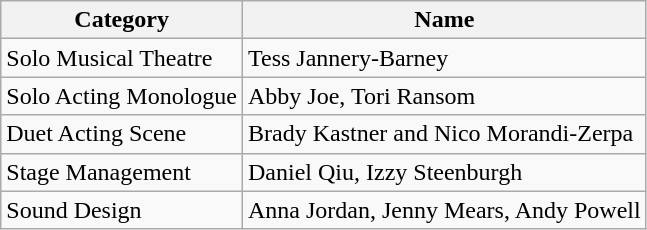<table class="wikitable">
<tr>
<th>Category</th>
<th>Name</th>
</tr>
<tr>
<td>Solo Musical Theatre</td>
<td>Tess Jannery-Barney</td>
</tr>
<tr>
<td>Solo Acting Monologue</td>
<td>Abby Joe, Tori Ransom</td>
</tr>
<tr>
<td>Duet Acting Scene</td>
<td>Brady Kastner and Nico Morandi-Zerpa</td>
</tr>
<tr>
<td>Stage Management</td>
<td>Daniel Qiu, Izzy Steenburgh</td>
</tr>
<tr>
<td>Sound Design</td>
<td>Anna Jordan, Jenny Mears, Andy Powell</td>
</tr>
</table>
